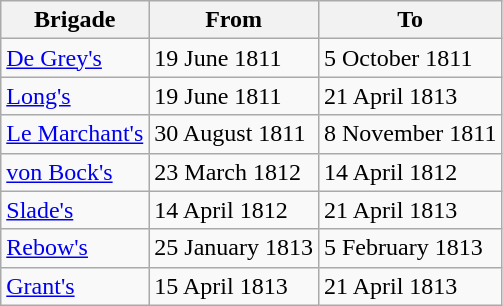<table class="wikitable">
<tr>
<th>Brigade</th>
<th>From</th>
<th>To</th>
</tr>
<tr>
<td><a href='#'>De Grey's</a></td>
<td>19 June 1811</td>
<td>5 October 1811</td>
</tr>
<tr>
<td><a href='#'>Long's</a></td>
<td>19 June 1811</td>
<td>21 April 1813</td>
</tr>
<tr>
<td><a href='#'>Le Marchant's</a></td>
<td>30 August 1811</td>
<td>8 November 1811</td>
</tr>
<tr>
<td><a href='#'>von Bock's</a></td>
<td>23 March 1812</td>
<td>14 April 1812</td>
</tr>
<tr>
<td><a href='#'>Slade's</a></td>
<td>14 April 1812</td>
<td>21 April 1813</td>
</tr>
<tr>
<td><a href='#'>Rebow's</a></td>
<td>25 January 1813</td>
<td>5 February 1813</td>
</tr>
<tr>
<td><a href='#'>Grant's</a></td>
<td>15 April 1813</td>
<td>21 April 1813</td>
</tr>
</table>
